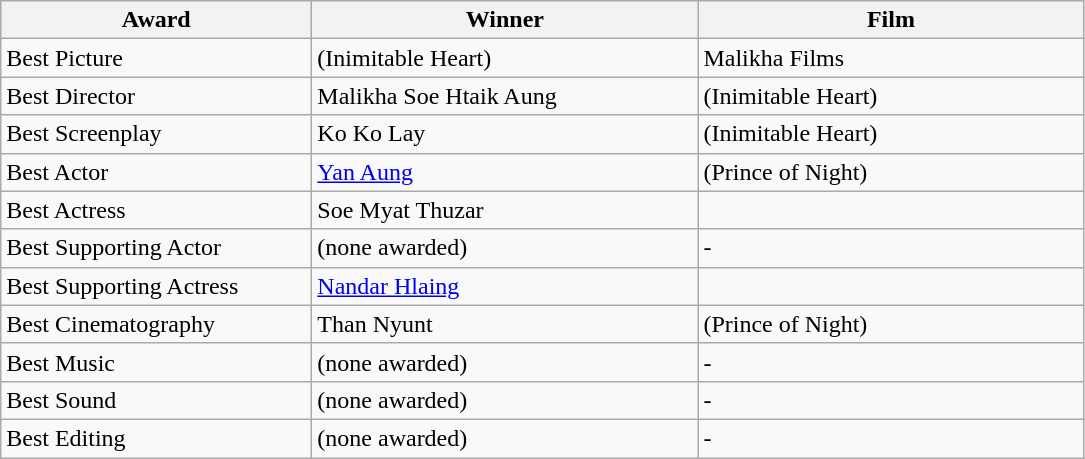<table class="wikitable">
<tr>
<th width="200"><strong>Award</strong></th>
<th width="250"><strong>Winner</strong></th>
<th width="250"><strong>Film</strong></th>
</tr>
<tr>
<td>Best Picture</td>
<td> (Inimitable Heart)</td>
<td>Malikha Films</td>
</tr>
<tr>
<td>Best Director</td>
<td>Malikha Soe Htaik Aung</td>
<td> (Inimitable Heart)</td>
</tr>
<tr>
<td>Best Screenplay</td>
<td>Ko Ko Lay</td>
<td> (Inimitable Heart)</td>
</tr>
<tr>
<td>Best Actor</td>
<td><a href='#'>Yan Aung</a></td>
<td> (Prince of Night)</td>
</tr>
<tr>
<td>Best Actress</td>
<td>Soe Myat Thuzar</td>
<td></td>
</tr>
<tr>
<td>Best Supporting Actor</td>
<td>(none awarded)</td>
<td>-</td>
</tr>
<tr>
<td>Best Supporting Actress</td>
<td><a href='#'>Nandar Hlaing</a></td>
<td></td>
</tr>
<tr>
<td>Best Cinematography</td>
<td>Than Nyunt</td>
<td> (Prince of Night)</td>
</tr>
<tr>
<td>Best Music</td>
<td>(none awarded)</td>
<td>-</td>
</tr>
<tr>
<td>Best Sound</td>
<td>(none awarded)</td>
<td>-</td>
</tr>
<tr>
<td>Best Editing</td>
<td>(none awarded)</td>
<td>-</td>
</tr>
</table>
